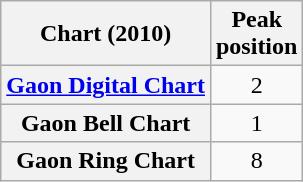<table class="wikitable plainrowheaders sortable" style="text-align:center;" border="1">
<tr>
<th scope="col">Chart (2010)</th>
<th scope="col">Peak<br>position</th>
</tr>
<tr>
<th scope="row"><a href='#'>Gaon Digital Chart</a></th>
<td>2</td>
</tr>
<tr>
<th scope="row">Gaon Bell Chart</th>
<td>1</td>
</tr>
<tr>
<th scope="row">Gaon Ring Chart</th>
<td>8</td>
</tr>
</table>
